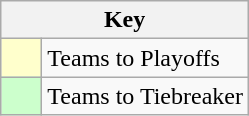<table class="wikitable" style="text-align: center;">
<tr>
<th colspan=2>Key</th>
</tr>
<tr>
<td style="background:#ffffcc; width:20px;"></td>
<td align=left>Teams to Playoffs</td>
</tr>
<tr>
<td style="background:#ccffcc; width:20px;"></td>
<td align=left>Teams to Tiebreaker</td>
</tr>
</table>
